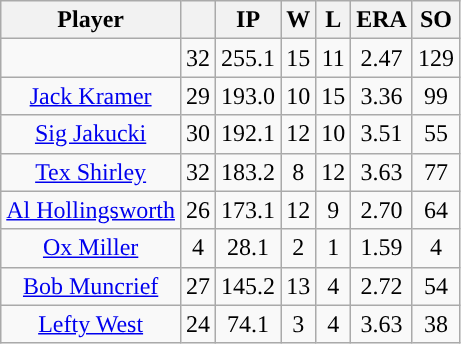<table class="wikitable sortable">
<tr>
<th>Player</th>
<th></th>
<th>IP</th>
<th>W</th>
<th>L</th>
<th>ERA</th>
<th>SO</th>
</tr>
<tr align="center">
<td></td>
<td>32</td>
<td>255.1</td>
<td>15</td>
<td>11</td>
<td>2.47</td>
<td>129</td>
</tr>
<tr align="center">
<td><a href='#'>Jack Kramer</a></td>
<td>29</td>
<td>193.0</td>
<td>10</td>
<td>15</td>
<td>3.36</td>
<td>99</td>
</tr>
<tr align="center">
<td><a href='#'>Sig Jakucki</a></td>
<td>30</td>
<td>192.1</td>
<td>12</td>
<td>10</td>
<td>3.51</td>
<td>55</td>
</tr>
<tr align="center">
<td><a href='#'>Tex Shirley</a></td>
<td>32</td>
<td>183.2</td>
<td>8</td>
<td>12</td>
<td>3.63</td>
<td>77</td>
</tr>
<tr align="center">
<td><a href='#'>Al Hollingsworth</a></td>
<td>26</td>
<td>173.1</td>
<td>12</td>
<td>9</td>
<td>2.70</td>
<td>64</td>
</tr>
<tr align="center">
<td><a href='#'>Ox Miller</a></td>
<td>4</td>
<td>28.1</td>
<td>2</td>
<td>1</td>
<td>1.59</td>
<td>4</td>
</tr>
<tr align="center">
<td><a href='#'>Bob Muncrief</a></td>
<td>27</td>
<td>145.2</td>
<td>13</td>
<td>4</td>
<td>2.72</td>
<td>54</td>
</tr>
<tr align="center">
<td><a href='#'>Lefty West</a></td>
<td>24</td>
<td>74.1</td>
<td>3</td>
<td>4</td>
<td>3.63</td>
<td>38</td>
</tr>
</table>
